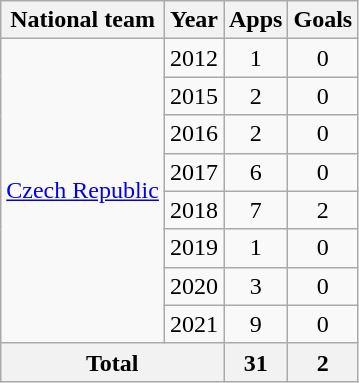<table class="wikitable" style="text-align: center">
<tr>
<th>National team</th>
<th>Year</th>
<th>Apps</th>
<th>Goals</th>
</tr>
<tr>
<td rowspan=8><a href='#'>Czech Republic</a></td>
<td>2012</td>
<td>1</td>
<td>0</td>
</tr>
<tr>
<td>2015</td>
<td>2</td>
<td>0</td>
</tr>
<tr>
<td>2016</td>
<td>2</td>
<td>0</td>
</tr>
<tr>
<td>2017</td>
<td>6</td>
<td>0</td>
</tr>
<tr>
<td>2018</td>
<td>7</td>
<td>2</td>
</tr>
<tr>
<td>2019</td>
<td>1</td>
<td>0</td>
</tr>
<tr>
<td>2020</td>
<td>3</td>
<td>0</td>
</tr>
<tr>
<td>2021</td>
<td>9</td>
<td>0</td>
</tr>
<tr>
<th colspan=2>Total</th>
<th>31</th>
<th>2</th>
</tr>
</table>
